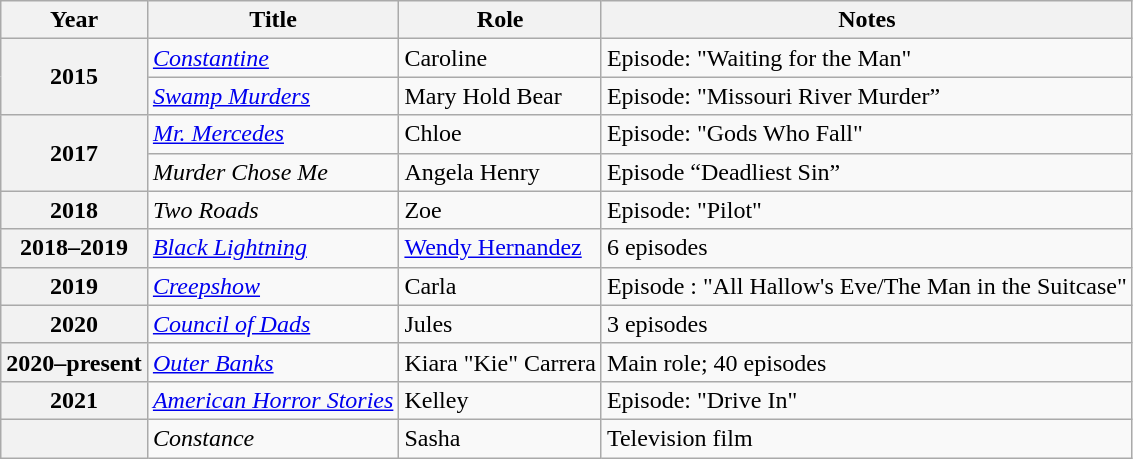<table class="wikitable plainrowheaders sortable">
<tr>
<th>Year</th>
<th>Title</th>
<th>Role</th>
<th class="unsortable">Notes</th>
</tr>
<tr>
<th rowspan="2" scope="row">2015</th>
<td><em><a href='#'>Constantine</a></em></td>
<td>Caroline</td>
<td>Episode: "Waiting for the Man"</td>
</tr>
<tr>
<td><em><a href='#'>Swamp Murders</a></em></td>
<td>Mary Hold Bear</td>
<td>Episode: "Missouri River Murder”</td>
</tr>
<tr>
<th rowspan="2" scope="row">2017</th>
<td><em><a href='#'>Mr. Mercedes</a></em></td>
<td>Chloe</td>
<td>Episode: "Gods Who Fall"</td>
</tr>
<tr>
<td><em>Murder Chose Me</em></td>
<td>Angela Henry</td>
<td>Episode “Deadliest Sin”</td>
</tr>
<tr>
<th scope="row">2018</th>
<td><em>Two Roads</em></td>
<td>Zoe</td>
<td>Episode: "Pilot"</td>
</tr>
<tr>
<th scope="row">2018–2019</th>
<td><em><a href='#'>Black Lightning</a></em></td>
<td><a href='#'>Wendy Hernandez</a></td>
<td>6 episodes</td>
</tr>
<tr>
<th scope="row">2019</th>
<td><em><a href='#'>Creepshow</a></em></td>
<td>Carla</td>
<td>Episode : "All Hallow's Eve/The Man in the Suitcase"</td>
</tr>
<tr>
<th scope="row">2020</th>
<td><em><a href='#'>Council of Dads</a></em></td>
<td>Jules</td>
<td>3 episodes</td>
</tr>
<tr>
<th scope="row">2020–present</th>
<td><em><a href='#'>Outer Banks</a></em></td>
<td>Kiara "Kie" Carrera</td>
<td>Main role; 40 episodes</td>
</tr>
<tr>
<th scope="row">2021</th>
<td><em><a href='#'>American Horror Stories</a></em></td>
<td>Kelley</td>
<td>Episode: "Drive In"</td>
</tr>
<tr>
<th scope="row"></th>
<td><em>Constance</em></td>
<td>Sasha</td>
<td>Television film</td>
</tr>
</table>
